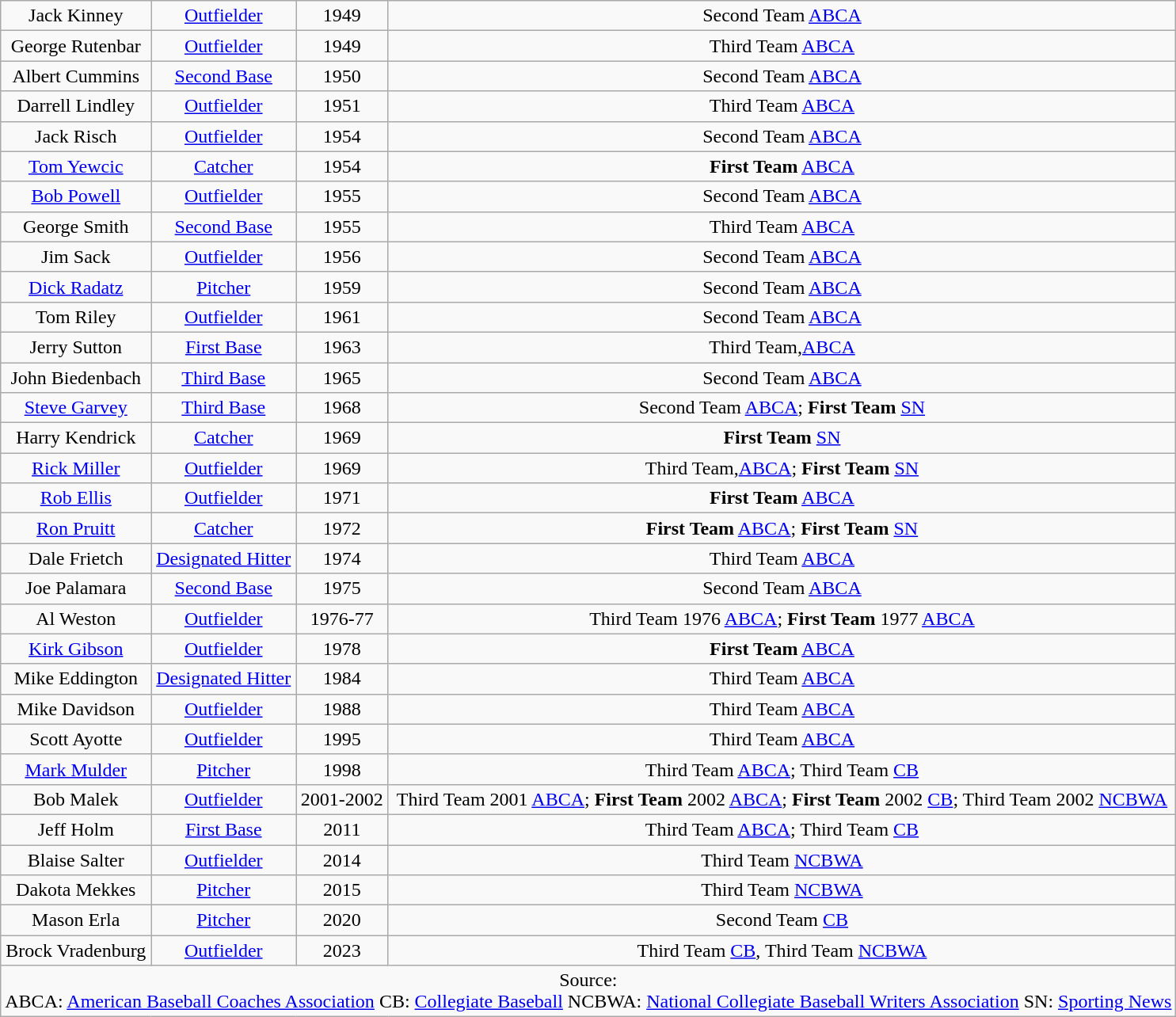<table class="wikitable" style="text-align:center;">
<tr style="text-align:center;">
<td>Jack Kinney</td>
<td><a href='#'>Outfielder</a></td>
<td>1949</td>
<td>Second Team <a href='#'>ABCA</a></td>
</tr>
<tr style="text-align:center;">
<td>George Rutenbar</td>
<td><a href='#'>Outfielder</a></td>
<td>1949</td>
<td>Third Team <a href='#'>ABCA</a></td>
</tr>
<tr style="text-align:center;">
<td>Albert Cummins</td>
<td><a href='#'>Second Base</a></td>
<td>1950</td>
<td>Second Team <a href='#'>ABCA</a></td>
</tr>
<tr style="text-align:center;">
<td>Darrell Lindley</td>
<td><a href='#'>Outfielder</a></td>
<td>1951</td>
<td>Third Team <a href='#'>ABCA</a></td>
</tr>
<tr style="text-align:center;">
<td>Jack Risch</td>
<td><a href='#'>Outfielder</a></td>
<td>1954</td>
<td>Second Team <a href='#'>ABCA</a></td>
</tr>
<tr style="text-align:center;">
<td><a href='#'>Tom Yewcic</a></td>
<td><a href='#'>Catcher</a></td>
<td>1954</td>
<td><strong>First Team</strong> <a href='#'>ABCA</a></td>
</tr>
<tr style="text-align:center;">
<td><a href='#'>Bob Powell</a></td>
<td><a href='#'>Outfielder</a></td>
<td>1955</td>
<td>Second Team <a href='#'>ABCA</a></td>
</tr>
<tr style="text-align:center;">
<td>George Smith</td>
<td><a href='#'>Second Base</a></td>
<td>1955</td>
<td>Third Team <a href='#'>ABCA</a></td>
</tr>
<tr style="text-align:center;">
<td>Jim Sack</td>
<td><a href='#'>Outfielder</a></td>
<td>1956</td>
<td>Second Team <a href='#'>ABCA</a></td>
</tr>
<tr style="text-align:center;">
<td><a href='#'>Dick Radatz</a></td>
<td><a href='#'>Pitcher</a></td>
<td>1959</td>
<td>Second Team <a href='#'>ABCA</a></td>
</tr>
<tr style="text-align:center;">
<td>Tom Riley</td>
<td><a href='#'>Outfielder</a></td>
<td>1961</td>
<td>Second Team <a href='#'>ABCA</a></td>
</tr>
<tr style="text-align:center;">
<td>Jerry Sutton</td>
<td><a href='#'>First Base</a></td>
<td>1963</td>
<td>Third Team,<a href='#'>ABCA</a></td>
</tr>
<tr style="text-align:center;">
<td>John Biedenbach</td>
<td><a href='#'>Third Base</a></td>
<td>1965</td>
<td>Second Team <a href='#'>ABCA</a></td>
</tr>
<tr style="text-align:center;">
<td><a href='#'>Steve Garvey</a></td>
<td><a href='#'>Third Base</a></td>
<td>1968</td>
<td>Second Team <a href='#'>ABCA</a>; <strong>First Team</strong> <a href='#'>SN</a></td>
</tr>
<tr style="text-align:center;">
<td>Harry Kendrick</td>
<td><a href='#'>Catcher</a></td>
<td>1969</td>
<td><strong>First Team</strong> <a href='#'>SN</a></td>
</tr>
<tr style="text-align:center;">
<td><a href='#'>Rick Miller</a></td>
<td><a href='#'>Outfielder</a></td>
<td>1969</td>
<td>Third Team,<a href='#'>ABCA</a>; <strong>First Team</strong> <a href='#'>SN</a></td>
</tr>
<tr style="text-align:center;">
<td><a href='#'>Rob Ellis</a></td>
<td><a href='#'>Outfielder</a></td>
<td>1971</td>
<td><strong>First Team</strong> <a href='#'>ABCA</a></td>
</tr>
<tr style="text-align:center;">
<td><a href='#'>Ron Pruitt</a></td>
<td><a href='#'>Catcher</a></td>
<td>1972</td>
<td><strong>First Team</strong> <a href='#'>ABCA</a>; <strong>First Team</strong> <a href='#'>SN</a></td>
</tr>
<tr style="text-align:center;">
<td>Dale Frietch</td>
<td><a href='#'>Designated Hitter</a></td>
<td>1974</td>
<td>Third Team <a href='#'>ABCA</a></td>
</tr>
<tr style="text-align:center;">
<td>Joe Palamara</td>
<td><a href='#'>Second Base</a></td>
<td>1975</td>
<td>Second Team <a href='#'>ABCA</a></td>
</tr>
<tr style="text-align:center;">
<td>Al Weston</td>
<td><a href='#'>Outfielder</a></td>
<td>1976-77</td>
<td>Third Team 1976 <a href='#'>ABCA</a>; <strong>First Team</strong> 1977 <a href='#'>ABCA</a></td>
</tr>
<tr style="text-align:center;">
<td><a href='#'>Kirk Gibson</a></td>
<td><a href='#'>Outfielder</a></td>
<td>1978</td>
<td><strong>First Team</strong> <a href='#'>ABCA</a></td>
</tr>
<tr style="text-align:center;">
<td>Mike Eddington</td>
<td><a href='#'>Designated Hitter</a></td>
<td>1984</td>
<td>Third Team <a href='#'>ABCA</a></td>
</tr>
<tr style="text-align:center;">
<td>Mike Davidson</td>
<td><a href='#'>Outfielder</a></td>
<td>1988</td>
<td>Third Team <a href='#'>ABCA</a></td>
</tr>
<tr style="text-align:center;">
<td>Scott Ayotte</td>
<td><a href='#'>Outfielder</a></td>
<td>1995</td>
<td>Third Team <a href='#'>ABCA</a></td>
</tr>
<tr style="text-align:center;">
<td><a href='#'>Mark Mulder</a></td>
<td><a href='#'>Pitcher</a></td>
<td>1998</td>
<td>Third Team <a href='#'>ABCA</a>; Third Team <a href='#'>CB</a></td>
</tr>
<tr style="text-align:center;">
<td>Bob Malek</td>
<td><a href='#'>Outfielder</a></td>
<td>2001-2002</td>
<td>Third Team 2001 <a href='#'>ABCA</a>; <strong>First Team</strong> 2002 <a href='#'>ABCA</a>; <strong>First Team</strong> 2002 <a href='#'>CB</a>; Third Team 2002 <a href='#'>NCBWA</a></td>
</tr>
<tr style="text-align:center;">
<td>Jeff Holm</td>
<td><a href='#'>First Base</a></td>
<td>2011</td>
<td>Third Team <a href='#'>ABCA</a>; Third Team <a href='#'>CB</a></td>
</tr>
<tr style="text-align:center;">
<td>Blaise Salter</td>
<td><a href='#'>Outfielder</a></td>
<td>2014</td>
<td>Third Team <a href='#'>NCBWA</a></td>
</tr>
<tr style="text-align:center;">
<td>Dakota Mekkes</td>
<td><a href='#'>Pitcher</a></td>
<td>2015</td>
<td>Third Team <a href='#'>NCBWA</a></td>
</tr>
<tr style="text-align:center;">
<td>Mason Erla</td>
<td><a href='#'>Pitcher</a></td>
<td>2020</td>
<td>Second Team <a href='#'>CB</a></td>
</tr>
<tr style="text-align:center;">
<td>Brock Vradenburg</td>
<td><a href='#'>Outfielder</a></td>
<td>2023</td>
<td>Third Team <a href='#'>CB</a>, Third Team <a href='#'>NCBWA</a></td>
</tr>
<tr style="text-align:center;">
<td colspan=4>Source:<br>ABCA: <a href='#'>American Baseball Coaches Association</a>
CB: <a href='#'>Collegiate Baseball</a>
NCBWA: <a href='#'>National Collegiate Baseball Writers Association</a>
SN: <a href='#'>Sporting News</a></td>
</tr>
</table>
